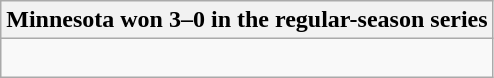<table class="wikitable collapsible collapsed">
<tr>
<th>Minnesota won 3–0 in the regular-season series</th>
</tr>
<tr>
<td><br>

</td>
</tr>
</table>
